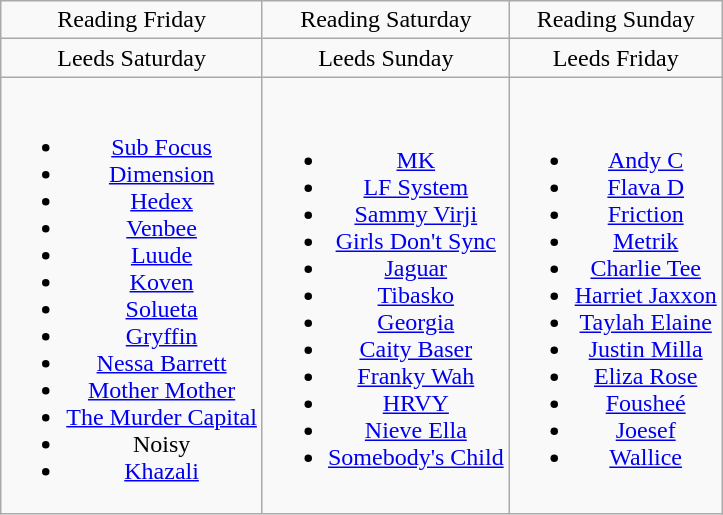<table class="wikitable" style="text-align:center;">
<tr>
<td>Reading Friday</td>
<td>Reading Saturday</td>
<td>Reading Sunday</td>
</tr>
<tr>
<td>Leeds Saturday</td>
<td>Leeds Sunday</td>
<td>Leeds Friday</td>
</tr>
<tr>
<td><br><ul><li><a href='#'>Sub Focus</a></li><li><a href='#'>Dimension</a></li><li><a href='#'>Hedex</a></li><li><a href='#'>Venbee</a></li><li><a href='#'>Luude</a></li><li><a href='#'>Koven</a></li><li><a href='#'>Solueta</a></li><li><a href='#'>Gryffin</a></li><li><a href='#'>Nessa Barrett</a></li><li><a href='#'>Mother Mother</a></li><li><a href='#'>The Murder Capital</a></li><li>Noisy</li><li><a href='#'>Khazali</a></li></ul></td>
<td><br><ul><li><a href='#'>MK</a></li><li><a href='#'>LF System</a></li><li><a href='#'>Sammy Virji</a></li><li><a href='#'>Girls Don't Sync</a></li><li><a href='#'>Jaguar</a></li><li><a href='#'>Tibasko</a></li><li><a href='#'>Georgia</a></li><li><a href='#'>Caity Baser</a></li><li><a href='#'>Franky Wah</a></li><li><a href='#'>HRVY</a></li><li><a href='#'>Nieve Ella</a></li><li><a href='#'>Somebody's Child</a></li></ul></td>
<td><br><ul><li><a href='#'>Andy C</a></li><li><a href='#'>Flava D</a></li><li><a href='#'>Friction</a></li><li><a href='#'>Metrik</a></li><li><a href='#'>Charlie Tee</a></li><li><a href='#'>Harriet Jaxxon</a></li><li><a href='#'>Taylah Elaine</a></li><li><a href='#'>Justin Milla</a></li><li><a href='#'>Eliza Rose</a></li><li><a href='#'>Fousheé</a></li><li><a href='#'>Joesef</a></li><li><a href='#'>Wallice</a></li></ul></td>
</tr>
</table>
